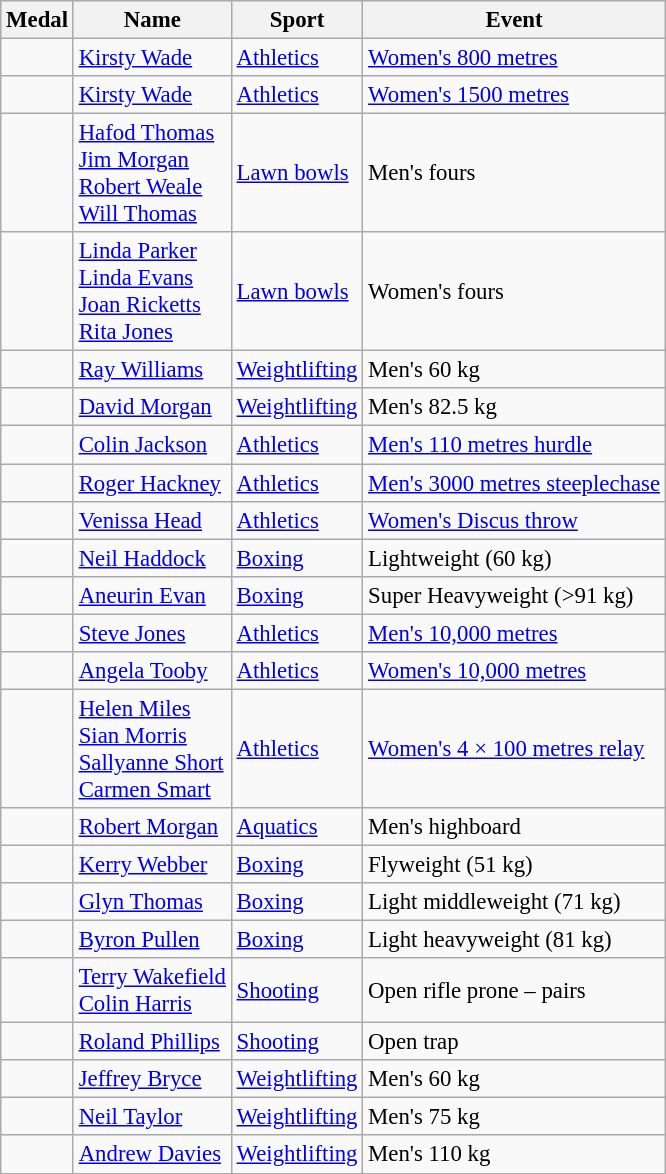<table class="wikitable sortable" style="font-size: 95%;">
<tr>
<th>Medal</th>
<th>Name</th>
<th>Sport</th>
<th>Event</th>
</tr>
<tr>
<td></td>
<td><a href='#'>Kirsty Wade</a></td>
<td><a href='#'>Athletics</a></td>
<td><a href='#'>Women's 800 metres</a></td>
</tr>
<tr>
<td></td>
<td><a href='#'>Kirsty Wade</a></td>
<td><a href='#'>Athletics</a></td>
<td><a href='#'>Women's 1500 metres</a></td>
</tr>
<tr>
<td></td>
<td><a href='#'>Hafod Thomas</a><br><a href='#'>Jim Morgan</a><br><a href='#'>Robert Weale</a><br><a href='#'>Will Thomas</a></td>
<td><a href='#'>Lawn bowls</a></td>
<td>Men's fours</td>
</tr>
<tr>
<td></td>
<td><a href='#'>Linda Parker</a><br><a href='#'>Linda Evans</a><br><a href='#'>Joan Ricketts</a><br><a href='#'>Rita Jones</a></td>
<td><a href='#'>Lawn bowls</a></td>
<td>Women's fours</td>
</tr>
<tr>
<td></td>
<td><a href='#'>Ray Williams</a></td>
<td><a href='#'>Weightlifting</a></td>
<td>Men's 60 kg</td>
</tr>
<tr>
<td></td>
<td><a href='#'>David Morgan</a></td>
<td><a href='#'>Weightlifting</a></td>
<td>Men's 82.5 kg</td>
</tr>
<tr>
<td></td>
<td><a href='#'>Colin Jackson</a></td>
<td><a href='#'>Athletics</a></td>
<td><a href='#'>Men's 110 metres hurdle</a></td>
</tr>
<tr>
<td></td>
<td><a href='#'>Roger Hackney</a></td>
<td><a href='#'>Athletics</a></td>
<td><a href='#'>Men's 3000 metres steeplechase</a></td>
</tr>
<tr>
<td></td>
<td><a href='#'>Venissa Head</a></td>
<td><a href='#'>Athletics</a></td>
<td><a href='#'>Women's Discus throw</a></td>
</tr>
<tr>
<td></td>
<td><a href='#'>Neil Haddock</a></td>
<td><a href='#'>Boxing</a></td>
<td>Lightweight (60 kg)</td>
</tr>
<tr>
<td></td>
<td><a href='#'>Aneurin Evan</a></td>
<td><a href='#'>Boxing</a></td>
<td>Super Heavyweight (>91 kg)</td>
</tr>
<tr>
<td></td>
<td><a href='#'>Steve Jones</a></td>
<td><a href='#'>Athletics</a></td>
<td><a href='#'>Men's 10,000 metres</a></td>
</tr>
<tr>
<td></td>
<td><a href='#'>Angela Tooby</a></td>
<td><a href='#'>Athletics</a></td>
<td><a href='#'>Women's 10,000 metres</a></td>
</tr>
<tr>
<td></td>
<td><a href='#'>Helen Miles</a><br><a href='#'>Sian Morris</a><br><a href='#'>Sallyanne Short</a><br><a href='#'>Carmen Smart</a></td>
<td><a href='#'>Athletics</a></td>
<td><a href='#'>Women's 4 × 100 metres relay</a></td>
</tr>
<tr>
<td></td>
<td><a href='#'>Robert Morgan</a></td>
<td><a href='#'>Aquatics</a></td>
<td>Men's highboard</td>
</tr>
<tr>
<td></td>
<td><a href='#'>Kerry Webber</a></td>
<td><a href='#'>Boxing</a></td>
<td>Flyweight (51 kg)</td>
</tr>
<tr>
<td></td>
<td><a href='#'>Glyn Thomas</a></td>
<td><a href='#'>Boxing</a></td>
<td>Light middleweight (71 kg)</td>
</tr>
<tr>
<td></td>
<td><a href='#'>Byron Pullen</a></td>
<td><a href='#'>Boxing</a></td>
<td>Light heavyweight (81 kg)</td>
</tr>
<tr>
<td></td>
<td><a href='#'>Terry Wakefield</a><br><a href='#'>Colin Harris</a></td>
<td><a href='#'>Shooting</a></td>
<td>Open rifle prone – pairs</td>
</tr>
<tr>
<td></td>
<td><a href='#'>Roland Phillips</a></td>
<td><a href='#'>Shooting</a></td>
<td>Open trap</td>
</tr>
<tr>
<td></td>
<td><a href='#'>Jeffrey Bryce</a></td>
<td><a href='#'>Weightlifting</a></td>
<td>Men's 60 kg</td>
</tr>
<tr>
<td></td>
<td><a href='#'>Neil Taylor</a></td>
<td><a href='#'>Weightlifting</a></td>
<td>Men's 75 kg</td>
</tr>
<tr>
<td></td>
<td><a href='#'>Andrew Davies</a></td>
<td><a href='#'>Weightlifting</a></td>
<td>Men's 110 kg</td>
</tr>
</table>
